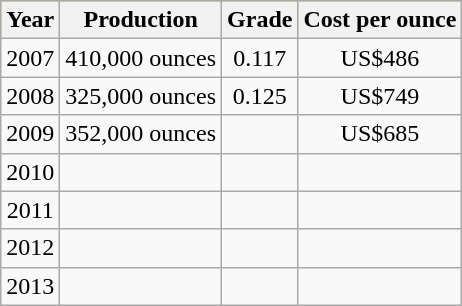<table class="wikitable">
<tr style="text-align:center; background:#daa520;">
<th>Year</th>
<th>Production</th>
<th>Grade</th>
<th>Cost per ounce</th>
</tr>
<tr style="text-align:center;">
<td>2007</td>
<td>410,000 ounces</td>
<td>0.117</td>
<td>US$486</td>
</tr>
<tr style="text-align:center;">
<td>2008</td>
<td>325,000 ounces</td>
<td>0.125</td>
<td>US$749</td>
</tr>
<tr style="text-align:center;">
<td>2009</td>
<td>352,000 ounces</td>
<td></td>
<td>US$685</td>
</tr>
<tr style="text-align:center;">
<td>2010</td>
<td></td>
<td></td>
<td></td>
</tr>
<tr style="text-align:center;">
<td>2011</td>
<td></td>
<td></td>
<td></td>
</tr>
<tr style="text-align:center;">
<td>2012</td>
<td></td>
<td></td>
<td></td>
</tr>
<tr style="text-align:center;">
<td>2013</td>
<td></td>
<td></td>
<td></td>
</tr>
</table>
